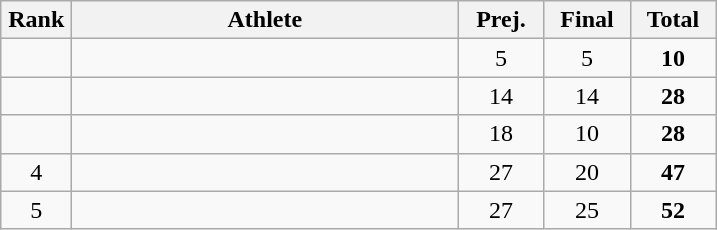<table class=wikitable style="text-align:center">
<tr>
<th width=40>Rank</th>
<th width=250>Athlete</th>
<th width=50>Prej.</th>
<th width=50>Final</th>
<th width=50>Total</th>
</tr>
<tr>
<td></td>
<td align=left></td>
<td>5</td>
<td>5</td>
<td><strong>10</strong></td>
</tr>
<tr>
<td></td>
<td align=left></td>
<td>14</td>
<td>14</td>
<td><strong>28</strong></td>
</tr>
<tr>
<td></td>
<td align=left></td>
<td>18</td>
<td>10</td>
<td><strong>28</strong></td>
</tr>
<tr>
<td>4</td>
<td align=left></td>
<td>27</td>
<td>20</td>
<td><strong>47</strong></td>
</tr>
<tr>
<td>5</td>
<td align=left></td>
<td>27</td>
<td>25</td>
<td><strong>52</strong></td>
</tr>
</table>
